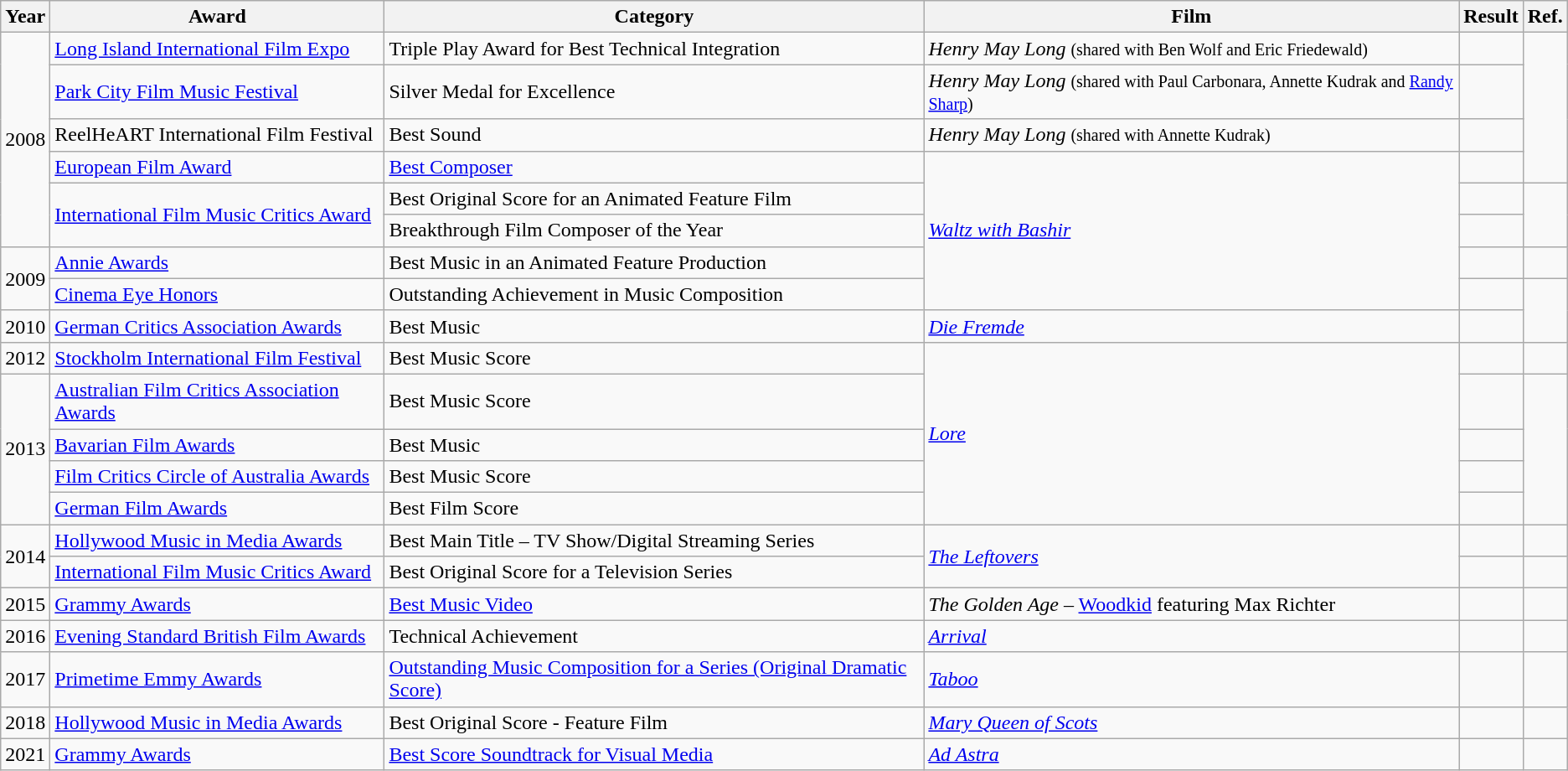<table class="wikitable sortable">
<tr>
<th>Year</th>
<th>Award</th>
<th>Category</th>
<th>Film</th>
<th>Result</th>
<th>Ref.</th>
</tr>
<tr>
<td rowspan="6">2008</td>
<td><a href='#'>Long Island International Film Expo</a></td>
<td>Triple Play Award for Best Technical Integration</td>
<td><em>Henry May Long</em> <small>(shared with Ben Wolf and Eric Friedewald)</small></td>
<td></td>
<td rowspan="4"></td>
</tr>
<tr>
<td><a href='#'>Park City Film Music Festival</a></td>
<td>Silver Medal for Excellence</td>
<td><em>Henry May Long</em> <small>(shared with Paul Carbonara, Annette Kudrak and <a href='#'>Randy Sharp</a>)</small></td>
<td></td>
</tr>
<tr>
<td>ReelHeART International Film Festival</td>
<td>Best Sound</td>
<td><em>Henry May Long</em> <small>(shared with Annette Kudrak)</small></td>
<td></td>
</tr>
<tr>
<td><a href='#'>European Film Award</a></td>
<td><a href='#'>Best Composer</a></td>
<td rowspan="5"><em><a href='#'>Waltz with Bashir</a></em></td>
<td></td>
</tr>
<tr>
<td rowspan="2"><a href='#'>International Film Music Critics Award</a></td>
<td>Best Original Score for an Animated Feature Film</td>
<td></td>
<td rowspan="2"></td>
</tr>
<tr>
<td>Breakthrough Film Composer of the Year</td>
<td></td>
</tr>
<tr>
<td rowspan="2">2009</td>
<td><a href='#'>Annie Awards</a></td>
<td>Best Music in an Animated Feature Production</td>
<td></td>
<td></td>
</tr>
<tr>
<td><a href='#'>Cinema Eye Honors</a></td>
<td>Outstanding Achievement in Music Composition</td>
<td></td>
<td rowspan="2"></td>
</tr>
<tr>
<td>2010</td>
<td><a href='#'>German Critics Association Awards</a></td>
<td>Best Music</td>
<td><em><a href='#'>Die Fremde</a></em></td>
<td></td>
</tr>
<tr>
<td>2012</td>
<td><a href='#'>Stockholm International Film Festival</a></td>
<td>Best Music Score</td>
<td rowspan="5"><em><a href='#'>Lore</a></em></td>
<td></td>
<td></td>
</tr>
<tr>
<td rowspan="4">2013</td>
<td><a href='#'>Australian Film Critics Association Awards</a></td>
<td>Best Music Score</td>
<td></td>
<td rowspan="4"></td>
</tr>
<tr>
<td><a href='#'>Bavarian Film Awards</a></td>
<td>Best Music</td>
<td></td>
</tr>
<tr>
<td><a href='#'>Film Critics Circle of Australia Awards</a></td>
<td>Best Music Score</td>
<td></td>
</tr>
<tr>
<td><a href='#'>German Film Awards</a></td>
<td>Best Film Score</td>
<td></td>
</tr>
<tr>
<td rowspan="2">2014</td>
<td><a href='#'>Hollywood Music in Media Awards</a></td>
<td>Best Main Title – TV Show/Digital Streaming Series</td>
<td rowspan="2"><em><a href='#'>The Leftovers</a></em></td>
<td></td>
<td></td>
</tr>
<tr>
<td><a href='#'>International Film Music Critics Award</a></td>
<td>Best Original Score for a Television Series</td>
<td></td>
<td></td>
</tr>
<tr>
<td>2015</td>
<td><a href='#'>Grammy Awards</a></td>
<td><a href='#'>Best Music Video</a></td>
<td><em>The Golden Age</em> – <a href='#'>Woodkid</a> featuring Max Richter</td>
<td></td>
<td></td>
</tr>
<tr>
<td>2016</td>
<td><a href='#'>Evening Standard British Film Awards</a></td>
<td>Technical Achievement</td>
<td><em><a href='#'>Arrival</a></em></td>
<td></td>
<td></td>
</tr>
<tr>
<td>2017</td>
<td><a href='#'>Primetime Emmy Awards</a></td>
<td><a href='#'>Outstanding Music Composition for a Series (Original Dramatic Score)</a></td>
<td><em><a href='#'>Taboo</a></em></td>
<td></td>
<td></td>
</tr>
<tr>
<td>2018</td>
<td><a href='#'>Hollywood Music in Media Awards</a></td>
<td>Best Original Score - Feature Film</td>
<td><em><a href='#'>Mary Queen of Scots</a></em></td>
<td></td>
<td></td>
</tr>
<tr>
<td>2021</td>
<td><a href='#'>Grammy Awards</a></td>
<td><a href='#'>Best Score Soundtrack for Visual Media</a></td>
<td><em><a href='#'>Ad Astra</a></em></td>
<td></td>
<td></td>
</tr>
</table>
